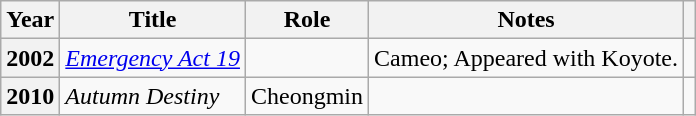<table class="wikitable sortable plainrowheaders">
<tr>
<th scope="col">Year</th>
<th scope="col">Title</th>
<th scope="col">Role</th>
<th scope="col">Notes</th>
<th scope="col" class="unsortable"></th>
</tr>
<tr>
<th scope="row">2002</th>
<td><em><a href='#'>Emergency Act 19</a></em></td>
<td></td>
<td>Cameo; Appeared with Koyote.</td>
<td></td>
</tr>
<tr>
<th scope="row">2010</th>
<td><em>Autumn Destiny</em></td>
<td>Cheongmin</td>
<td></td>
<td></td>
</tr>
</table>
